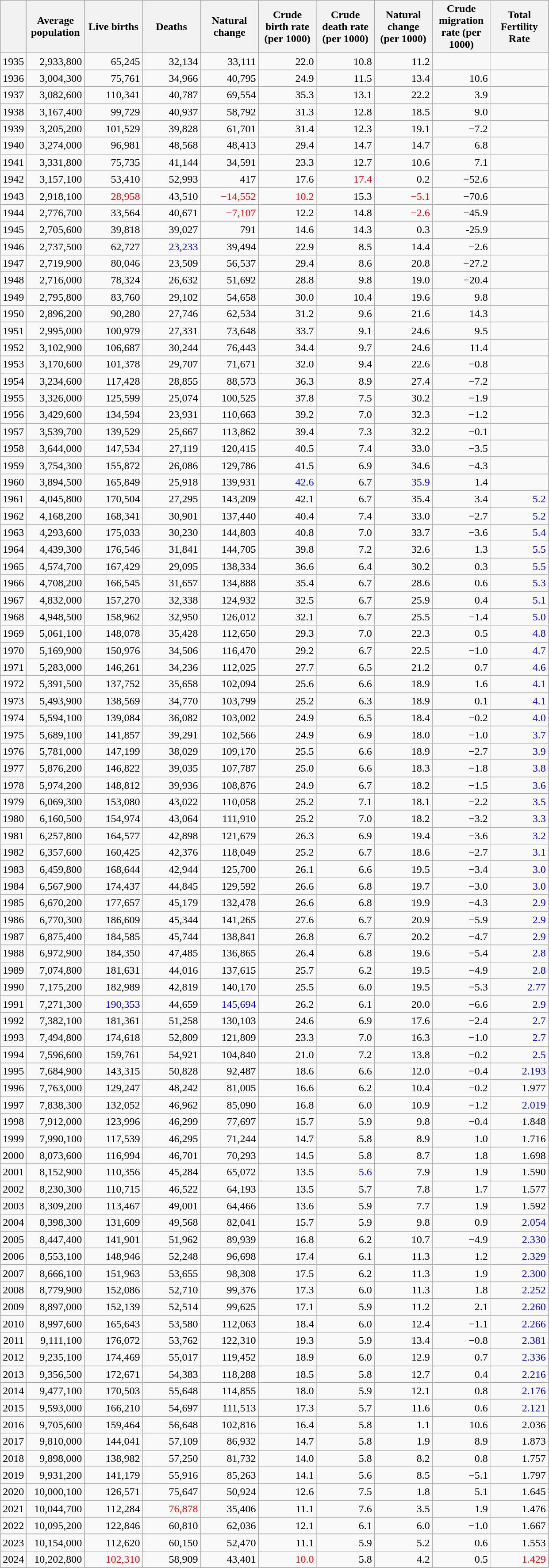<table class="wikitable sortable" style="text-align: right;">
<tr>
<th></th>
<th width="80pt">Average population</th>
<th width="80pt">Live births</th>
<th width="80pt">Deaths</th>
<th width="80pt">Natural change</th>
<th width="80pt">Crude birth rate (per 1000)</th>
<th width="80pt">Crude death rate (per 1000)</th>
<th width="80pt">Natural change (per 1000)</th>
<th width="80pt">Crude migration rate (per 1000)</th>
<th width="80pt">Total Fertility Rate</th>
</tr>
<tr>
<td>1935</td>
<td align="right">2,933,800</td>
<td align="right">65,245</td>
<td align="right">32,134</td>
<td align="right">33,111</td>
<td align="right">22.0</td>
<td align="right">10.8</td>
<td align="right">11.2</td>
<td></td>
<td align="right" style="color: blue"></td>
</tr>
<tr>
<td>1936</td>
<td align="right">3,004,300</td>
<td align="right">75,761</td>
<td align="right">34,966</td>
<td align="right">40,795</td>
<td align="right">24.9</td>
<td align="right">11.5</td>
<td align="right">13.4</td>
<td>10.6</td>
<td align="right" style="color: blue"></td>
</tr>
<tr>
<td>1937</td>
<td align="right">3,082,600</td>
<td align="right">110,341</td>
<td align="right">40,787</td>
<td align="right">69,554</td>
<td align="right">35.3</td>
<td align="right">13.1</td>
<td align="right">22.2</td>
<td>3.9</td>
<td align="right" style="color: blue"></td>
</tr>
<tr>
<td>1938</td>
<td align="right">3,167,400</td>
<td align="right">99,729</td>
<td align="right">40,937</td>
<td align="right">58,792</td>
<td align="right">31.3</td>
<td align="right">12.8</td>
<td align="right">18.5</td>
<td>9.0</td>
<td align="right" style="color: blue"></td>
</tr>
<tr>
<td>1939</td>
<td align="right">3,205,200</td>
<td align="right">101,529</td>
<td align="right">39,828</td>
<td align="right">61,701</td>
<td align="right">31.4</td>
<td align="right">12.3</td>
<td align="right">19.1</td>
<td>−7.2</td>
<td align="right" style="color: blue"></td>
</tr>
<tr>
<td>1940</td>
<td align="right">3,274,000</td>
<td align="right">96,981</td>
<td align="right">48,568</td>
<td align="right">48,413</td>
<td align="right">29.4</td>
<td align="right">14.7</td>
<td align="right">14.7</td>
<td>6.8</td>
<td align="right" style="color: blue"></td>
</tr>
<tr>
<td>1941</td>
<td align="right">3,331,800</td>
<td align="right">75,735</td>
<td align="right">41,144</td>
<td align="right">34,591</td>
<td align="right">23.3</td>
<td align="right">12.7</td>
<td align="right">10.6</td>
<td>7.1</td>
<td align="right" style="color: blue"></td>
</tr>
<tr>
<td>1942</td>
<td align="right">3,157,100</td>
<td align="right">53,410</td>
<td align="right">52,993</td>
<td align="right">417</td>
<td align="right">17.6</td>
<td style="color: red">17.4</td>
<td align="right">0.2</td>
<td>−52.6</td>
<td align="right" style="color: blue"></td>
</tr>
<tr>
<td>1943</td>
<td align="right">2,918,100</td>
<td style="color: red">28,958</td>
<td align="right">43,510</td>
<td style="color: red">−14,552</td>
<td style="color: red">10.2</td>
<td align="right">15.3</td>
<td style="color: red">−5.1</td>
<td>−70.6</td>
<td style="color: blue"></td>
</tr>
<tr>
<td>1944</td>
<td align="right">2,776,700</td>
<td align="right">33,564</td>
<td align="right">40,671</td>
<td align="right" style="color: red">−7,107</td>
<td align="right">12.2</td>
<td align="right">14.8</td>
<td align="right" style="color: red">−2.6</td>
<td>−45.9</td>
<td align="right" style="color: blue"></td>
</tr>
<tr>
<td>1945</td>
<td align="right">2,705,600</td>
<td align="right">39,818</td>
<td align="right">39,027</td>
<td align="right">791</td>
<td align="right">14.6</td>
<td align="right">14.3</td>
<td align="right">0.3</td>
<td>-25.9</td>
<td align="right" style="color: blue"></td>
</tr>
<tr>
<td>1946</td>
<td align="right">2,737,500</td>
<td align="right">62,727</td>
<td align="right" style="color: blue">23,233</td>
<td align="right">39,494</td>
<td align="right">22.9</td>
<td align="right">8.5</td>
<td align="right">14.4</td>
<td>−2.6</td>
<td align="right" style="color: blue"></td>
</tr>
<tr>
<td>1947</td>
<td align="right">2,719,900</td>
<td align="right">80,046</td>
<td align="right">23,509</td>
<td align="right">56,537</td>
<td align="right">29.4</td>
<td align="right">8.6</td>
<td align="right">20.8</td>
<td>−27.2</td>
<td align="right" style="color: blue"></td>
</tr>
<tr>
<td>1948</td>
<td align="right">2,716,000</td>
<td align="right">78,324</td>
<td align="right">26,632</td>
<td align="right">51,692</td>
<td align="right">28.8</td>
<td align="right">9.8</td>
<td align="right">19.0</td>
<td>−20.4</td>
<td align="right" style="color: blue"></td>
</tr>
<tr>
<td>1949</td>
<td align="right">2,795,800</td>
<td align="right">83,760</td>
<td align="right">29,102</td>
<td align="right">54,658</td>
<td align="right">30.0</td>
<td align="right">10.4</td>
<td align="right">19.6</td>
<td>9.8</td>
<td align="right" style="color: blue"></td>
</tr>
<tr>
<td>1950</td>
<td align="right">2,896,200</td>
<td align="right">90,280</td>
<td align="right">27,746</td>
<td align="right">62,534</td>
<td align="right">31.2</td>
<td align="right">9.6</td>
<td align="right">21.6</td>
<td>14.3</td>
<td align="right" style="color: blue"></td>
</tr>
<tr>
<td>1951</td>
<td align="right">2,995,000</td>
<td align="right">100,979</td>
<td align="right">27,331</td>
<td align="right">73,648</td>
<td align="right">33.7</td>
<td align="right">9.1</td>
<td align="right">24.6</td>
<td>9.5</td>
<td align="right" style="color: blue"></td>
</tr>
<tr>
<td>1952</td>
<td align="right">3,102,900</td>
<td align="right">106,687</td>
<td align="right">30,244</td>
<td align="right">76,443</td>
<td align="right">34.4</td>
<td align="right">9.7</td>
<td align="right">24.6</td>
<td>11.4</td>
<td align="right" style="color: blue"></td>
</tr>
<tr>
<td>1953</td>
<td align="right">3,170,600</td>
<td align="right">101,378</td>
<td align="right">29,707</td>
<td align="right">71,671</td>
<td align="right">32.0</td>
<td align="right">9.4</td>
<td align="right">22.6</td>
<td>−0.8</td>
<td align="right" style="color: blue"></td>
</tr>
<tr>
<td>1954</td>
<td align="right">3,234,600</td>
<td align="right">117,428</td>
<td align="right">28,855</td>
<td align="right">88,573</td>
<td align="right">36.3</td>
<td align="right">8.9</td>
<td align="right">27.4</td>
<td>−7.2</td>
<td align="right" style="color: blue"></td>
</tr>
<tr>
<td>1955</td>
<td align="right">3,326,000</td>
<td align="right">125,599</td>
<td align="right">25,074</td>
<td align="right">100,525</td>
<td align="right">37.8</td>
<td align="right">7.5</td>
<td align="right">30.2</td>
<td>−1.9</td>
<td align="right" style="color: blue"></td>
</tr>
<tr>
<td>1956</td>
<td align="right">3,429,600</td>
<td align="right">134,594</td>
<td align="right">23,931</td>
<td align="right">110,663</td>
<td align="right">39.2</td>
<td align="right">7.0</td>
<td align="right">32.3</td>
<td>−1.2</td>
<td align="right" style="color: blue"></td>
</tr>
<tr>
<td>1957</td>
<td align="right">3,539,700</td>
<td align="right">139,529</td>
<td align="right">25,667</td>
<td align="right">113,862</td>
<td align="right">39.4</td>
<td align="right">7.3</td>
<td align="right">32.2</td>
<td>−0.1</td>
<td align="right" style="color: blue"></td>
</tr>
<tr>
<td>1958</td>
<td align="right">3,644,000</td>
<td align="right">147,534</td>
<td align="right">27,119</td>
<td align="right">120,415</td>
<td align="right">40.5</td>
<td align="right">7.4</td>
<td align="right">33.0</td>
<td>−3.5</td>
<td align="right" style="color: blue"></td>
</tr>
<tr>
<td>1959</td>
<td align="right">3,754,300</td>
<td align="right">155,872</td>
<td align="right">26,086</td>
<td align="right">129,786</td>
<td align="right">41.5</td>
<td align="right">6.9</td>
<td align="right">34.6</td>
<td>−4.3</td>
<td align="right" style="color: blue"></td>
</tr>
<tr>
<td>1960</td>
<td align="right">3,894,500</td>
<td align="right">165,849</td>
<td align="right">25,918</td>
<td align="right">139,931</td>
<td style="color: blue">42.6</td>
<td align="right">6.7</td>
<td style="color: blue">35.9</td>
<td>1.4</td>
<td style="color: blue"></td>
</tr>
<tr>
<td>1961</td>
<td align="right">4,045,800</td>
<td align="right">170,504</td>
<td align="right">27,295</td>
<td align="right">143,209</td>
<td align="right">42.1</td>
<td align="right">6.7</td>
<td align="right">35.4</td>
<td>3.4</td>
<td align="right" style="color: blue">5.2</td>
</tr>
<tr>
<td>1962</td>
<td align="right">4,168,200</td>
<td align="right">168,341</td>
<td align="right">30,901</td>
<td align="right">137,440</td>
<td align="right">40.4</td>
<td align="right">7.4</td>
<td align="right">33.0</td>
<td>−2.7</td>
<td align="right" style="color: blue">5.2</td>
</tr>
<tr>
<td>1963</td>
<td align="right">4,293,600</td>
<td align="right">175,033</td>
<td align="right">30,230</td>
<td align="right">144,803</td>
<td align="right">40.8</td>
<td align="right">7.0</td>
<td align="right">33.7</td>
<td>−3.6</td>
<td align="right" style="color: blue">5.4</td>
</tr>
<tr>
<td>1964</td>
<td align="right">4,439,300</td>
<td align="right">176,546</td>
<td align="right">31,841</td>
<td align="right">144,705</td>
<td align="right">39.8</td>
<td align="right">7.2</td>
<td align="right">32.6</td>
<td>1.3</td>
<td align="right" style="color: blue">5.5</td>
</tr>
<tr>
<td>1965</td>
<td align="right">4,574,700</td>
<td align="right">167,429</td>
<td align="right">29,095</td>
<td align="right">138,334</td>
<td align="right">36.6</td>
<td align="right">6.4</td>
<td align="right">30.2</td>
<td>0.3</td>
<td align="right" style="color: blue">5.5</td>
</tr>
<tr>
<td>1966</td>
<td align="right">4,708,200</td>
<td align="right">166,545</td>
<td align="right">31,657</td>
<td align="right">134,888</td>
<td align="right">35.4</td>
<td align="right">6.7</td>
<td align="right">28.6</td>
<td>0.6</td>
<td align="right" style="color: blue">5.3</td>
</tr>
<tr>
<td>1967</td>
<td align="right">4,832,000</td>
<td align="right">157,270</td>
<td align="right">32,338</td>
<td align="right">124,932</td>
<td align="right">32.5</td>
<td align="right">6.7</td>
<td align="right">25.9</td>
<td>0.4</td>
<td align="right" style="color: blue">5.1</td>
</tr>
<tr>
<td>1968</td>
<td align="right">4,948,500</td>
<td align="right">158,962</td>
<td align="right">32,950</td>
<td align="right">126,012</td>
<td align="right">32.1</td>
<td align="right">6.7</td>
<td align="right">25.5</td>
<td>−1.4</td>
<td align="right" style="color: blue">5.0</td>
</tr>
<tr>
<td>1969</td>
<td align="right">5,061,100</td>
<td align="right">148,078</td>
<td align="right">35,428</td>
<td align="right">112,650</td>
<td align="right">29.3</td>
<td align="right">7.0</td>
<td align="right">22.3</td>
<td>0.5</td>
<td align="right" style="color: blue">4.8</td>
</tr>
<tr>
<td>1970</td>
<td align="right">5,169,900</td>
<td align="right">150,976</td>
<td align="right">34,506</td>
<td align="right">116,470</td>
<td align="right">29.2</td>
<td align="right">6.7</td>
<td align="right">22.5</td>
<td>−1.0</td>
<td align="right" style="color: blue">4.7</td>
</tr>
<tr>
<td>1971</td>
<td align="right">5,283,000</td>
<td align="right">146,261</td>
<td align="right">34,236</td>
<td align="right">112,025</td>
<td align="right">27.7</td>
<td align="right">6.5</td>
<td align="right">21.2</td>
<td>0.7</td>
<td align="right" style="color: blue">4.6</td>
</tr>
<tr>
<td>1972</td>
<td align="right">5,391,500</td>
<td align="right">137,752</td>
<td align="right">35,658</td>
<td align="right">102,094</td>
<td align="right">25.6</td>
<td align="right">6.6</td>
<td align="right">18.9</td>
<td>1.6</td>
<td align="right" style="color: blue">4.1</td>
</tr>
<tr>
<td>1973</td>
<td align="right">5,493,900</td>
<td align="right">138,569</td>
<td align="right">34,770</td>
<td align="right">103,799</td>
<td align="right">25.2</td>
<td align="right">6.3</td>
<td align="right">18.9</td>
<td>0.1</td>
<td align="right" style="color: blue">4.1</td>
</tr>
<tr>
<td>1974</td>
<td align="right">5,594,100</td>
<td align="right">139,084</td>
<td align="right">36,082</td>
<td align="right">103,002</td>
<td align="right">24.9</td>
<td align="right">6.5</td>
<td align="right">18.4</td>
<td>−0.2</td>
<td align="right" style="color: blue">4.0</td>
</tr>
<tr>
<td>1975</td>
<td align="right">5,689,100</td>
<td align="right">141,857</td>
<td align="right">39,291</td>
<td align="right">102,566</td>
<td align="right">24.9</td>
<td align="right">6.9</td>
<td align="right">18.0</td>
<td>−1.0</td>
<td align="right" style="color: blue">3.7</td>
</tr>
<tr>
<td>1976</td>
<td align="right">5,781,000</td>
<td align="right">147,199</td>
<td align="right">38,029</td>
<td align="right">109,170</td>
<td align="right">25.5</td>
<td align="right">6.6</td>
<td align="right">18.9</td>
<td>−2.7</td>
<td align="right" style="color: blue">3.9</td>
</tr>
<tr>
<td>1977</td>
<td align="right">5,876,200</td>
<td align="right">146,822</td>
<td align="right">39,035</td>
<td align="right">107,787</td>
<td align="right">25.0</td>
<td align="right">6.6</td>
<td align="right">18.3</td>
<td>−1.8</td>
<td align="right" style="color: blue">3.8</td>
</tr>
<tr>
<td>1978</td>
<td align="right">5,974,200</td>
<td align="right">148,812</td>
<td align="right">39,936</td>
<td align="right">108,876</td>
<td align="right">24.9</td>
<td align="right">6.7</td>
<td align="right">18.2</td>
<td>−1.5</td>
<td align="right" style="color: blue">3.6</td>
</tr>
<tr>
<td>1979</td>
<td align="right">6,069,300</td>
<td align="right">153,080</td>
<td align="right">43,022</td>
<td align="right">110,058</td>
<td align="right">25.2</td>
<td align="right">7.1</td>
<td align="right">18.1</td>
<td>−2.2</td>
<td align="right" style="color: blue">3.5</td>
</tr>
<tr>
<td>1980</td>
<td align="right">6,160,500</td>
<td align="right">154,974</td>
<td align="right">43,064</td>
<td align="right">111,910</td>
<td align="right">25.2</td>
<td align="right">7.0</td>
<td align="right">18.2</td>
<td>−3.2</td>
<td align="right" style="color: blue">3.3</td>
</tr>
<tr>
<td>1981</td>
<td align="right">6,257,800</td>
<td align="right">164,577</td>
<td align="right">42,898</td>
<td align="right">121,679</td>
<td align="right">26.3</td>
<td align="right">6.9</td>
<td align="right">19.4</td>
<td>−3.6</td>
<td align="right" style="color: blue">3.2</td>
</tr>
<tr>
<td>1982</td>
<td align="right">6,357,600</td>
<td align="right">160,425</td>
<td align="right">42,376</td>
<td align="right">118,049</td>
<td align="right">25.2</td>
<td align="right">6.7</td>
<td align="right">18.6</td>
<td>−2.7</td>
<td align="right" style="color: blue">3.1</td>
</tr>
<tr>
<td>1983</td>
<td align="right">6,459,800</td>
<td align="right">168,644</td>
<td align="right">42,944</td>
<td align="right">125,700</td>
<td align="right">26.1</td>
<td align="right">6.6</td>
<td align="right">19.5</td>
<td>−3.4</td>
<td align="right" style="color: blue">3.0</td>
</tr>
<tr>
<td>1984</td>
<td align="right">6,567,900</td>
<td align="right">174,437</td>
<td align="right">44,845</td>
<td align="right">129,592</td>
<td align="right">26.6</td>
<td align="right">6.8</td>
<td align="right">19.7</td>
<td>−3.0</td>
<td align="right" style="color: blue">3.0</td>
</tr>
<tr>
<td>1985</td>
<td align="right">6,670,200</td>
<td align="right">177,657</td>
<td align="right">45,179</td>
<td align="right">132,478</td>
<td align="right">26.6</td>
<td align="right">6.8</td>
<td align="right">19.9</td>
<td>−4.3</td>
<td align="right" style="color: blue">2.9</td>
</tr>
<tr>
<td>1986</td>
<td align="right">6,770,300</td>
<td align="right">186,609</td>
<td align="right">45,344</td>
<td align="right">141,265</td>
<td align="right">27.6</td>
<td align="right">6.7</td>
<td align="right">20.9</td>
<td>−5.9</td>
<td align="right" style="color: blue">2.9</td>
</tr>
<tr>
<td>1987</td>
<td align="right">6,875,400</td>
<td align="right">184,585</td>
<td align="right">45,744</td>
<td align="right">138,841</td>
<td align="right">26.8</td>
<td align="right">6.7</td>
<td align="right">20.2</td>
<td>−4.7</td>
<td align="right" style="color: blue">2.9</td>
</tr>
<tr>
<td>1988</td>
<td align="right">6,972,900</td>
<td align="right">184,350</td>
<td align="right">47,485</td>
<td align="right">136,865</td>
<td align="right">26.4</td>
<td align="right">6.8</td>
<td align="right">19.6</td>
<td>−5.4</td>
<td align="right" style="color: blue">2.8</td>
</tr>
<tr>
<td>1989</td>
<td align="right">7,074,800</td>
<td align="right">181,631</td>
<td align="right">44,016</td>
<td align="right">137,615</td>
<td align="right">25.7</td>
<td align="right">6.2</td>
<td align="right">19.5</td>
<td>−4.9</td>
<td align="right" style="color: blue">2.8</td>
</tr>
<tr>
<td>1990</td>
<td align="right">7,175,200</td>
<td align="right">182,989</td>
<td align="right">42,819</td>
<td align="right">140,170</td>
<td align="right">25.5</td>
<td align="right">6.0</td>
<td align="right">19.5</td>
<td>−5.3</td>
<td align="right" style="color: blue">2.77</td>
</tr>
<tr>
<td>1991</td>
<td align="right">7,271,300</td>
<td style="color: blue">190,353</td>
<td align="right">44,659</td>
<td style="color: blue">145,694</td>
<td align="right">26.2</td>
<td align="right">6.1</td>
<td align="right">20.0</td>
<td>−6.6</td>
<td align="right" style="color: blue">2.9</td>
</tr>
<tr>
<td>1992</td>
<td align="right">7,382,100</td>
<td align="right">181,361</td>
<td align="right">51,258</td>
<td align="right">130,103</td>
<td align="right">24.6</td>
<td align="right">6.9</td>
<td align="right">17.6</td>
<td>−2.4</td>
<td align="right" style="color: blue">2.7</td>
</tr>
<tr>
<td>1993</td>
<td align="right">7,494,800</td>
<td align="right">174,618</td>
<td align="right">52,809</td>
<td align="right">121,809</td>
<td align="right">23.3</td>
<td align="right">7.0</td>
<td align="right">16.3</td>
<td>−1.0</td>
<td align="right" style="color: blue">2.7</td>
</tr>
<tr>
<td>1994</td>
<td align="right">7,596,600</td>
<td align="right">159,761</td>
<td align="right">54,921</td>
<td align="right">104,840</td>
<td align="right">21.0</td>
<td align="right">7.2</td>
<td align="right">13.8</td>
<td>−0.2</td>
<td align="right" style="color: blue">2.5</td>
</tr>
<tr>
<td>1995</td>
<td align="right">7,684,900</td>
<td align="right">143,315</td>
<td align="right">50,828</td>
<td align="right">92,487</td>
<td align="right">18.6</td>
<td align="right">6.6</td>
<td align="right">12.0</td>
<td>−0.4</td>
<td align="right" style="color: blue">2.193</td>
</tr>
<tr>
<td>1996</td>
<td align="right">7,763,000</td>
<td align="right">129,247</td>
<td align="right">48,242</td>
<td align="right">81,005</td>
<td align="right">16.6</td>
<td align="right">6.2</td>
<td align="right">10.4</td>
<td>−0.2</td>
<td align="right">1.977</td>
</tr>
<tr>
<td>1997</td>
<td align="right">7,838,300</td>
<td align="right">132,052</td>
<td align="right">46,962</td>
<td align="right">85,090</td>
<td align="right">16.8</td>
<td align="right">6.0</td>
<td align="right">10.9</td>
<td>−1.2</td>
<td align="right" style="color: blue">2.019</td>
</tr>
<tr>
<td>1998</td>
<td align="right">7,912,000</td>
<td align="right">123,996</td>
<td align="right">46,299</td>
<td align="right">77,697</td>
<td align="right">15.7</td>
<td align="right">5.9</td>
<td align="right">9.8</td>
<td>−0.4</td>
<td align="right">1.848</td>
</tr>
<tr>
<td>1999</td>
<td align="right">7,990,100</td>
<td align="right">117,539</td>
<td align="right">46,295</td>
<td align="right">71,244</td>
<td align="right">14.7</td>
<td align="right">5.8</td>
<td align="right">8.9</td>
<td>1.0</td>
<td align="right">1.716</td>
</tr>
<tr>
<td>2000</td>
<td align="right">8,073,600</td>
<td align="right">116,994</td>
<td align="right">46,701</td>
<td align="right">70,293</td>
<td align="right">14.5</td>
<td align="right">5.8</td>
<td align="right">8.7</td>
<td>1.8</td>
<td align="right">1.698</td>
</tr>
<tr>
<td>2001</td>
<td align="right">8,152,900</td>
<td align="right">110,356</td>
<td align="right">45,284</td>
<td align="right">65,072</td>
<td align="right">13.5</td>
<td style="color: blue">5.6</td>
<td align="right">7.9</td>
<td>1.9</td>
<td align="right">1.590</td>
</tr>
<tr>
<td>2002</td>
<td align="right">8,230,300</td>
<td align="right">110,715</td>
<td align="right">46,522</td>
<td align="right">64,193</td>
<td align="right">13.5</td>
<td align="right">5.7</td>
<td align="right">7.8</td>
<td>1.7</td>
<td align="right">1.577</td>
</tr>
<tr>
<td>2003</td>
<td align="right">8,309,200</td>
<td align="right">113,467</td>
<td align="right">49,001</td>
<td align="right">64,466</td>
<td align="right">13.6</td>
<td align="right">5.9</td>
<td align="right">7.7</td>
<td>1.9</td>
<td align="right">1.592</td>
</tr>
<tr>
<td>2004</td>
<td align="right">8,398,300</td>
<td align="right">131,609</td>
<td align="right">49,568</td>
<td align="right">82,041</td>
<td align="right">15.7</td>
<td align="right">5.9</td>
<td align="right">9.8</td>
<td>0.9</td>
<td align="right" style="color: blue">2.054</td>
</tr>
<tr>
<td>2005</td>
<td align="right">8,447,400</td>
<td align="right">141,901</td>
<td align="right">51,962</td>
<td align="right">89,939</td>
<td align="right">16.8</td>
<td align="right">6.2</td>
<td align="right">10.7</td>
<td>−4.9</td>
<td align="right" style="color: blue">2.330</td>
</tr>
<tr>
<td>2006</td>
<td align="right">8,553,100</td>
<td align="right">148,946</td>
<td align="right">52,248</td>
<td align="right">96,698</td>
<td align="right">17.4</td>
<td align="right">6.1</td>
<td align="right">11.3</td>
<td>1.2</td>
<td align="right" style="color: blue">2.329</td>
</tr>
<tr>
<td>2007</td>
<td align="right">8,666,100</td>
<td align="right">151,963</td>
<td align="right">53,655</td>
<td align="right">98,308</td>
<td align="right">17.5</td>
<td align="right">6.2</td>
<td align="right">11.3</td>
<td>1.9</td>
<td align="right" style="color: blue">2.300</td>
</tr>
<tr>
<td>2008</td>
<td align="right">8,779,900</td>
<td align="right">152,086</td>
<td align="right">52,710</td>
<td align="right">99,376</td>
<td align="right">17.3</td>
<td align="right">6.0</td>
<td align="right">11.3</td>
<td>1.8</td>
<td align="right" style="color: blue">2.252</td>
</tr>
<tr>
<td>2009</td>
<td align="right">8,897,000</td>
<td align="right">152,139</td>
<td align="right">52,514</td>
<td align="right">99,625</td>
<td align="right">17.1</td>
<td align="right">5.9</td>
<td align="right">11.2</td>
<td>2.1</td>
<td align="right" style="color: blue">2.260</td>
</tr>
<tr>
<td>2010</td>
<td align="right">8,997,600</td>
<td align="right">165,643</td>
<td align="right">53,580</td>
<td align="right">112,063</td>
<td align="right">18.4</td>
<td align="right">6.0</td>
<td align="right">12.4</td>
<td>−1.1</td>
<td style="color: blue">2.266</td>
</tr>
<tr>
<td>2011</td>
<td align="right">9,111,100</td>
<td align="right">176,072</td>
<td align="right">53,762</td>
<td align="right">122,310</td>
<td align="right">19.3</td>
<td align="right">5.9</td>
<td align="right">13.4</td>
<td>−0.8</td>
<td style="color: blue">2.381</td>
</tr>
<tr>
<td>2012</td>
<td align="right">9,235,100</td>
<td align="right">174,469</td>
<td align="right">55,017</td>
<td align="right">119,452</td>
<td align="right">18.9</td>
<td align="right">6.0</td>
<td align="right">12.9</td>
<td>0.7</td>
<td style="color: blue">2.336</td>
</tr>
<tr>
<td>2013</td>
<td align="right">9,356,500</td>
<td align="right">172,671</td>
<td align="right">54,383</td>
<td align="right">118,288</td>
<td align="right">18.5</td>
<td align="right">5.8</td>
<td align="right">12.7</td>
<td>0.4</td>
<td style="color: blue">2.216</td>
</tr>
<tr>
<td>2014</td>
<td align="right">9,477,100</td>
<td align="right">170,503</td>
<td align="right">55,648</td>
<td align="right">114,855</td>
<td align="right">18.0</td>
<td align="right">5.9</td>
<td align="right">12.1</td>
<td>0.8</td>
<td style="color: blue">2.176</td>
</tr>
<tr>
<td>2015</td>
<td align="right">9,593,000</td>
<td align="right">166,210</td>
<td align="right">54,697</td>
<td align="right">111,513</td>
<td align="right">17.3</td>
<td align="right">5.7</td>
<td align="right">11.6</td>
<td>0.6</td>
<td style="color: blue">2.121</td>
</tr>
<tr>
<td>2016</td>
<td align="right">9,705,600</td>
<td align="right">159,464</td>
<td align="right">56,648</td>
<td align="right">102,816</td>
<td align="right">16.4</td>
<td align="right">5.8</td>
<td>1.1</td>
<td align="right">10.6</td>
<td>2.036</td>
</tr>
<tr>
<td>2017</td>
<td align="right">9,810,000</td>
<td align="right">144,041</td>
<td align="right">57,109</td>
<td align="right">86,932</td>
<td align="right">14.7</td>
<td align="right">5.8</td>
<td>1.9</td>
<td align="right">8.9</td>
<td>1.873</td>
</tr>
<tr>
<td>2018</td>
<td align="right">9,898,000</td>
<td align="right">138,982</td>
<td align="right">57,250</td>
<td align="right">81,732</td>
<td align="right">14.0</td>
<td align="right">5.8</td>
<td align="right">8.2</td>
<td>0.8</td>
<td>1.757</td>
</tr>
<tr>
<td>2019</td>
<td align="right">9,931,200</td>
<td align="right">141,179</td>
<td align="right">55,916</td>
<td align="right">85,263</td>
<td align="right">14.1</td>
<td align="right">5.6</td>
<td align="right">8.5</td>
<td>−5.1</td>
<td>1.797</td>
</tr>
<tr>
<td>2020</td>
<td align="right">10,000,100</td>
<td align="right">126,571</td>
<td align="right">75,647</td>
<td align="right">50,924</td>
<td align="right">12.6</td>
<td align="right">7.5</td>
<td>1.8</td>
<td align="right">5.1</td>
<td>1.645</td>
</tr>
<tr>
<td>2021</td>
<td align="right">10,044,700</td>
<td align="right">112,284</td>
<td align="right" style="color: red">76,878</td>
<td align="right">35,406</td>
<td align="right">11.1</td>
<td align="right">7.6</td>
<td align="right">3.5</td>
<td>1.9</td>
<td align="right">1.476</td>
</tr>
<tr>
<td>2022</td>
<td align="right">10,095,200</td>
<td align="right">122,846</td>
<td align="right">60,810</td>
<td align="right">62,036</td>
<td align="right">12.1</td>
<td align="right">6.1</td>
<td align="right">6.0</td>
<td>−1.0</td>
<td align="right">1.667</td>
</tr>
<tr>
<td>2023</td>
<td align="right">10,154,000</td>
<td align="right">112,620</td>
<td align="right">60,150</td>
<td align="right">52,470</td>
<td align="right">11.1</td>
<td align="right">5.9</td>
<td align="right">5.2</td>
<td>0.6</td>
<td align="right">1.553</td>
</tr>
<tr>
<td>2024</td>
<td align="right">10,202,800</td>
<td align="right" style="color: red">102,310</td>
<td align="right">58,909</td>
<td align="right">43,401</td>
<td align="right" style="color: red">10.0</td>
<td align="right">5.8</td>
<td align="right">4.2</td>
<td>0.5</td>
<td align="right" style="color: red">1.429</td>
</tr>
<tr>
</tr>
</table>
